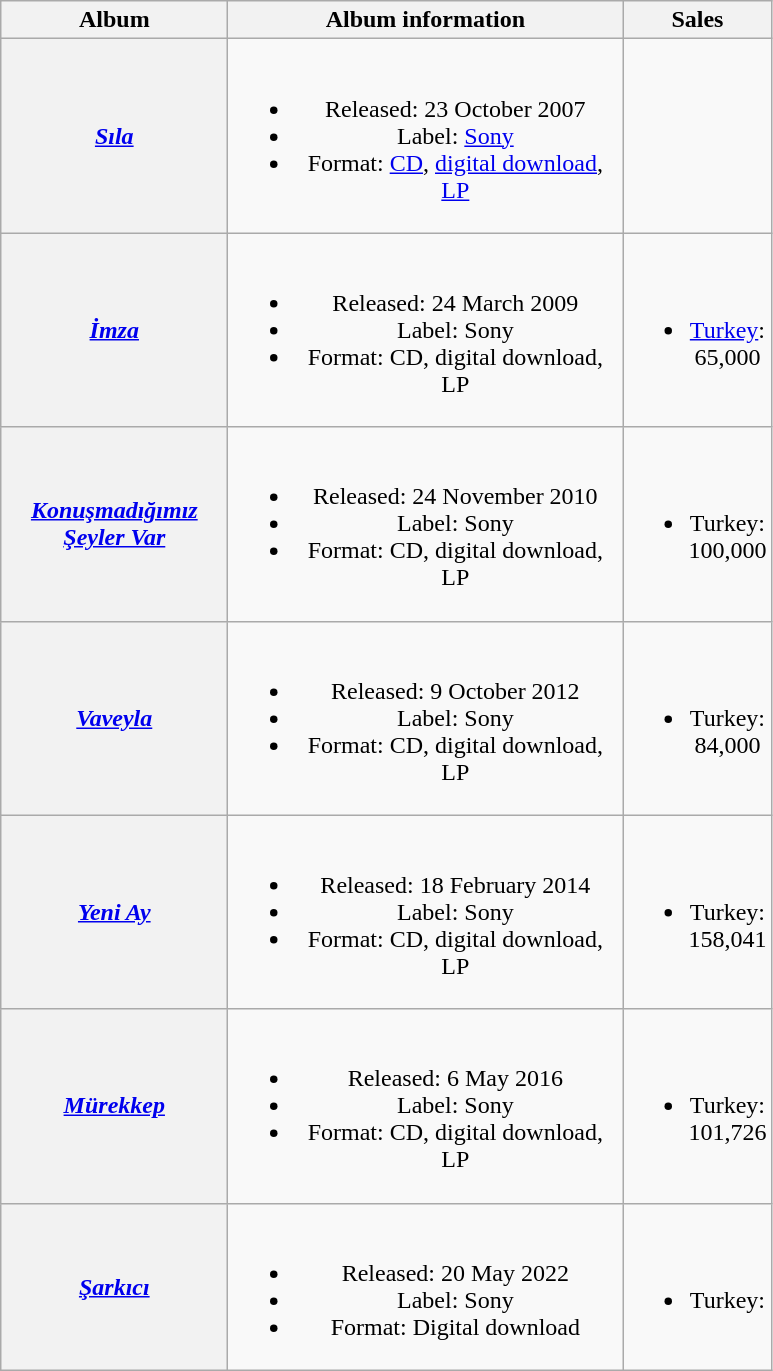<table class="wikitable plainrowheaders" style="text-align:center;" border="1">
<tr>
<th scope="col" style="width:9em;">Album</th>
<th scope="col" style="width:16em;">Album information</th>
<th scope="col" style="width:5em;">Sales</th>
</tr>
<tr>
<th scope="row"><em><a href='#'>Sıla</a></em></th>
<td><br><ul><li>Released: 23 October 2007</li><li>Label: <a href='#'>Sony</a></li><li>Format: <a href='#'>CD</a>, <a href='#'>digital download</a>, <a href='#'>LP</a></li></ul></td>
<td></td>
</tr>
<tr>
<th scope="row"><em><a href='#'>İmza</a></em></th>
<td><br><ul><li>Released: 24 March 2009</li><li>Label: Sony</li><li>Format: CD, digital download, LP</li></ul></td>
<td><br><ul><li><a href='#'>Turkey</a>: 65,000</li></ul></td>
</tr>
<tr>
<th scope="row"><em><a href='#'>Konuşmadığımız Şeyler Var</a></em></th>
<td><br><ul><li>Released: 24 November 2010</li><li>Label: Sony</li><li>Format: CD, digital download, LP</li></ul></td>
<td><br><ul><li>Turkey: 100,000</li></ul></td>
</tr>
<tr>
<th scope="row"><em><a href='#'>Vaveyla</a></em></th>
<td><br><ul><li>Released: 9 October 2012</li><li>Label: Sony</li><li>Format: CD, digital download, LP</li></ul></td>
<td><br><ul><li>Turkey: 84,000</li></ul></td>
</tr>
<tr>
<th scope="row"><em><a href='#'>Yeni Ay</a></em></th>
<td><br><ul><li>Released: 18 February 2014</li><li>Label: Sony</li><li>Format: CD, digital download, LP</li></ul></td>
<td><br><ul><li>Turkey: 158,041</li></ul></td>
</tr>
<tr>
<th scope="row"><em><a href='#'>Mürekkep</a></em></th>
<td><br><ul><li>Released: 6 May 2016</li><li>Label: Sony</li><li>Format: CD, digital download, LP</li></ul></td>
<td><br><ul><li>Turkey: 101,726</li></ul></td>
</tr>
<tr>
<th scope="row"><em><a href='#'>Şarkıcı</a></em></th>
<td><br><ul><li>Released: 20 May 2022</li><li>Label: Sony</li><li>Format: Digital download</li></ul></td>
<td><br><ul><li>Turkey:</li></ul></td>
</tr>
</table>
